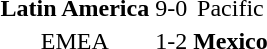<table>
<tr>
<td align=center><strong>Latin America</strong></td>
<td align=center>9-0</td>
<td align=center>Pacific</td>
</tr>
<tr>
<td align=center>EMEA</td>
<td align=center>1-2</td>
<td align=center><strong>Mexico</strong></td>
</tr>
</table>
